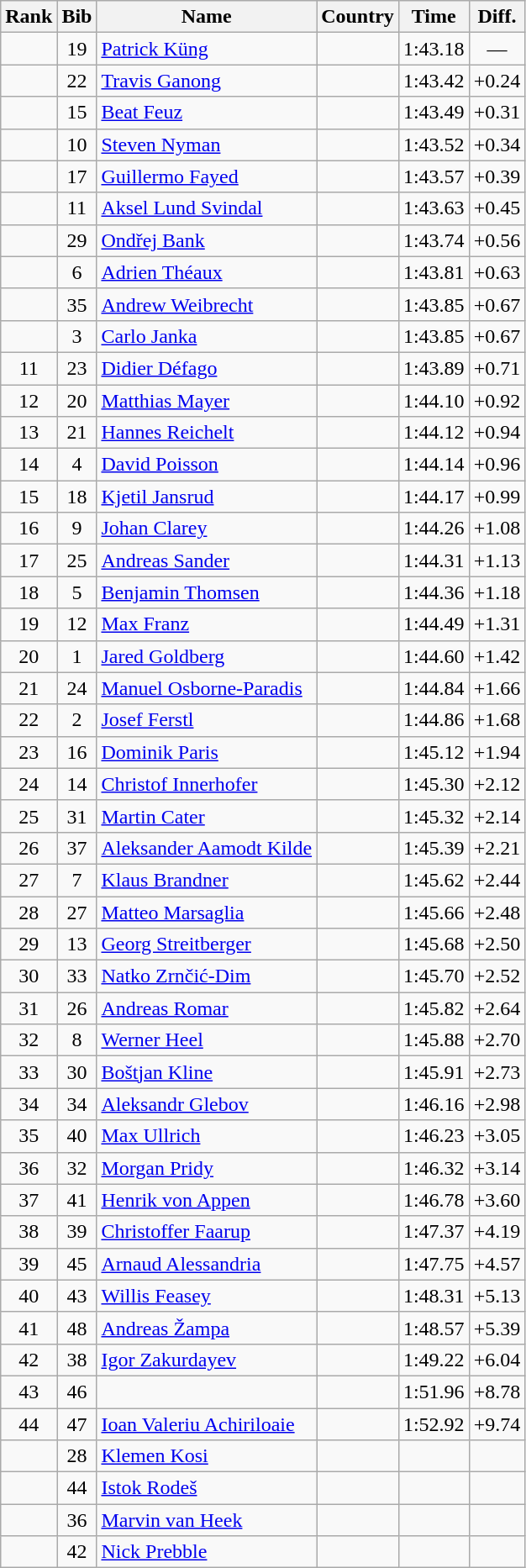<table class="wikitable sortable" style="text-align:center">
<tr>
<th>Rank</th>
<th>Bib</th>
<th>Name</th>
<th>Country</th>
<th>Time</th>
<th>Diff.</th>
</tr>
<tr>
<td></td>
<td>19</td>
<td align=left><a href='#'>Patrick Küng</a></td>
<td align=left> </td>
<td>1:43.18</td>
<td>—</td>
</tr>
<tr>
<td></td>
<td>22</td>
<td align=left><a href='#'>Travis Ganong</a></td>
<td align=left></td>
<td>1:43.42</td>
<td>+0.24</td>
</tr>
<tr>
<td></td>
<td>15</td>
<td align=left><a href='#'>Beat Feuz</a></td>
<td align=left> </td>
<td>1:43.49</td>
<td>+0.31</td>
</tr>
<tr>
<td></td>
<td>10</td>
<td align=left><a href='#'>Steven Nyman</a></td>
<td align=left></td>
<td>1:43.52</td>
<td>+0.34</td>
</tr>
<tr>
<td></td>
<td>17</td>
<td align=left><a href='#'>Guillermo Fayed</a></td>
<td align=left></td>
<td>1:43.57</td>
<td>+0.39</td>
</tr>
<tr>
<td></td>
<td>11</td>
<td align=left><a href='#'>Aksel Lund Svindal</a></td>
<td align=left></td>
<td>1:43.63</td>
<td>+0.45</td>
</tr>
<tr>
<td></td>
<td>29</td>
<td align=left><a href='#'>Ondřej Bank</a></td>
<td align=left></td>
<td>1:43.74</td>
<td>+0.56</td>
</tr>
<tr>
<td></td>
<td>6</td>
<td align=left><a href='#'>Adrien Théaux</a></td>
<td align=left></td>
<td>1:43.81</td>
<td>+0.63</td>
</tr>
<tr>
<td></td>
<td>35</td>
<td align=left><a href='#'>Andrew Weibrecht</a></td>
<td align=left></td>
<td>1:43.85</td>
<td>+0.67</td>
</tr>
<tr>
<td></td>
<td>3</td>
<td align=left><a href='#'>Carlo Janka</a></td>
<td align=left> </td>
<td>1:43.85</td>
<td>+0.67</td>
</tr>
<tr>
<td>11</td>
<td>23</td>
<td align=left><a href='#'>Didier Défago</a></td>
<td align=left> </td>
<td>1:43.89</td>
<td>+0.71</td>
</tr>
<tr>
<td>12</td>
<td>20</td>
<td align=left><a href='#'>Matthias Mayer</a></td>
<td align=left></td>
<td>1:44.10</td>
<td>+0.92</td>
</tr>
<tr>
<td>13</td>
<td>21</td>
<td align=left><a href='#'>Hannes Reichelt</a></td>
<td align=left></td>
<td>1:44.12</td>
<td>+0.94</td>
</tr>
<tr>
<td>14</td>
<td>4</td>
<td align=left><a href='#'>David Poisson</a></td>
<td align=left></td>
<td>1:44.14</td>
<td>+0.96</td>
</tr>
<tr>
<td>15</td>
<td>18</td>
<td align=left><a href='#'>Kjetil Jansrud</a></td>
<td align=left></td>
<td>1:44.17</td>
<td>+0.99</td>
</tr>
<tr>
<td>16</td>
<td>9</td>
<td align=left><a href='#'>Johan Clarey</a></td>
<td align=left></td>
<td>1:44.26</td>
<td>+1.08</td>
</tr>
<tr>
<td>17</td>
<td>25</td>
<td align=left><a href='#'>Andreas Sander</a></td>
<td align=left></td>
<td>1:44.31</td>
<td>+1.13</td>
</tr>
<tr>
<td>18</td>
<td>5</td>
<td align=left><a href='#'>Benjamin Thomsen</a></td>
<td align=left></td>
<td>1:44.36</td>
<td>+1.18</td>
</tr>
<tr>
<td>19</td>
<td>12</td>
<td align=left><a href='#'>Max Franz</a></td>
<td align=left></td>
<td>1:44.49</td>
<td>+1.31</td>
</tr>
<tr>
<td>20</td>
<td>1</td>
<td align=left><a href='#'>Jared Goldberg</a></td>
<td align=left></td>
<td>1:44.60</td>
<td>+1.42</td>
</tr>
<tr>
<td>21</td>
<td>24</td>
<td align=left><a href='#'>Manuel Osborne-Paradis</a></td>
<td align=left></td>
<td>1:44.84</td>
<td>+1.66</td>
</tr>
<tr>
<td>22</td>
<td>2</td>
<td align=left><a href='#'>Josef Ferstl</a></td>
<td align=left></td>
<td>1:44.86</td>
<td>+1.68</td>
</tr>
<tr>
<td>23</td>
<td>16</td>
<td align=left><a href='#'>Dominik Paris</a></td>
<td align=left></td>
<td>1:45.12</td>
<td>+1.94</td>
</tr>
<tr>
<td>24</td>
<td>14</td>
<td align=left><a href='#'>Christof Innerhofer</a></td>
<td align=left></td>
<td>1:45.30</td>
<td>+2.12</td>
</tr>
<tr>
<td>25</td>
<td>31</td>
<td align=left><a href='#'>Martin Cater</a></td>
<td align=left></td>
<td>1:45.32</td>
<td>+2.14</td>
</tr>
<tr>
<td>26</td>
<td>37</td>
<td align=left><a href='#'>Aleksander Aamodt Kilde</a></td>
<td align=left></td>
<td>1:45.39</td>
<td>+2.21</td>
</tr>
<tr>
<td>27</td>
<td>7</td>
<td align=left><a href='#'>Klaus Brandner</a></td>
<td align=left></td>
<td>1:45.62</td>
<td>+2.44</td>
</tr>
<tr>
<td>28</td>
<td>27</td>
<td align=left><a href='#'>Matteo Marsaglia</a></td>
<td align=left></td>
<td>1:45.66</td>
<td>+2.48</td>
</tr>
<tr>
<td>29</td>
<td>13</td>
<td align=left><a href='#'>Georg Streitberger</a></td>
<td align=left></td>
<td>1:45.68</td>
<td>+2.50</td>
</tr>
<tr>
<td>30</td>
<td>33</td>
<td align=left><a href='#'>Natko Zrnčić-Dim</a></td>
<td align=left></td>
<td>1:45.70</td>
<td>+2.52</td>
</tr>
<tr>
<td>31</td>
<td>26</td>
<td align=left><a href='#'>Andreas Romar</a></td>
<td align=left></td>
<td>1:45.82</td>
<td>+2.64</td>
</tr>
<tr>
<td>32</td>
<td>8</td>
<td align=left><a href='#'>Werner Heel</a></td>
<td align=left></td>
<td>1:45.88</td>
<td>+2.70</td>
</tr>
<tr>
<td>33</td>
<td>30</td>
<td align=left><a href='#'>Boštjan Kline</a></td>
<td align=left></td>
<td>1:45.91</td>
<td>+2.73</td>
</tr>
<tr>
<td>34</td>
<td>34</td>
<td align=left><a href='#'>Aleksandr Glebov</a></td>
<td align=left></td>
<td>1:46.16</td>
<td>+2.98</td>
</tr>
<tr>
<td>35</td>
<td>40</td>
<td align=left><a href='#'>Max Ullrich</a></td>
<td align=left></td>
<td>1:46.23</td>
<td>+3.05</td>
</tr>
<tr>
<td>36</td>
<td>32</td>
<td align=left><a href='#'>Morgan Pridy</a></td>
<td align=left></td>
<td>1:46.32</td>
<td>+3.14</td>
</tr>
<tr>
<td>37</td>
<td>41</td>
<td align=left><a href='#'>Henrik von Appen</a></td>
<td align=left></td>
<td>1:46.78</td>
<td>+3.60</td>
</tr>
<tr>
<td>38</td>
<td>39</td>
<td align=left><a href='#'>Christoffer Faarup</a></td>
<td align=left></td>
<td>1:47.37</td>
<td>+4.19</td>
</tr>
<tr>
<td>39</td>
<td>45</td>
<td align=left><a href='#'>Arnaud Alessandria</a></td>
<td align=left></td>
<td>1:47.75</td>
<td>+4.57</td>
</tr>
<tr>
<td>40</td>
<td>43</td>
<td align=left><a href='#'>Willis Feasey</a></td>
<td align=left></td>
<td>1:48.31</td>
<td>+5.13</td>
</tr>
<tr>
<td>41</td>
<td>48</td>
<td align=left><a href='#'>Andreas Žampa</a></td>
<td align=left></td>
<td>1:48.57</td>
<td>+5.39</td>
</tr>
<tr>
<td>42</td>
<td>38</td>
<td align=left><a href='#'>Igor Zakurdayev</a></td>
<td align=left></td>
<td>1:49.22</td>
<td>+6.04</td>
</tr>
<tr>
<td>43</td>
<td>46</td>
<td align=left></td>
<td align=left></td>
<td>1:51.96</td>
<td>+8.78</td>
</tr>
<tr>
<td>44</td>
<td>47</td>
<td align=left><a href='#'>Ioan Valeriu Achiriloaie</a></td>
<td align=left></td>
<td>1:52.92</td>
<td>+9.74</td>
</tr>
<tr>
<td></td>
<td>28</td>
<td align=left><a href='#'>Klemen Kosi</a></td>
<td align=left></td>
<td></td>
<td></td>
</tr>
<tr>
<td></td>
<td>44</td>
<td align=left><a href='#'>Istok Rodeš</a></td>
<td align=left></td>
<td></td>
<td></td>
</tr>
<tr>
<td></td>
<td>36</td>
<td align=left><a href='#'>Marvin van Heek</a></td>
<td align=left></td>
<td></td>
<td></td>
</tr>
<tr>
<td></td>
<td>42</td>
<td align=left><a href='#'>Nick Prebble</a></td>
<td align=left></td>
<td></td>
<td></td>
</tr>
</table>
